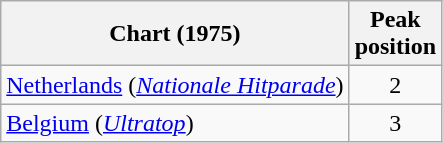<table class="wikitable sortable">
<tr>
<th>Chart (1975)</th>
<th>Peak<br>position</th>
</tr>
<tr>
<td><a href='#'>Netherlands</a> (<em><a href='#'>Nationale Hitparade</a></em>)</td>
<td align="center">2</td>
</tr>
<tr>
<td><a href='#'>Belgium</a> (<em><a href='#'>Ultratop</a></em>)</td>
<td align="center">3</td>
</tr>
</table>
